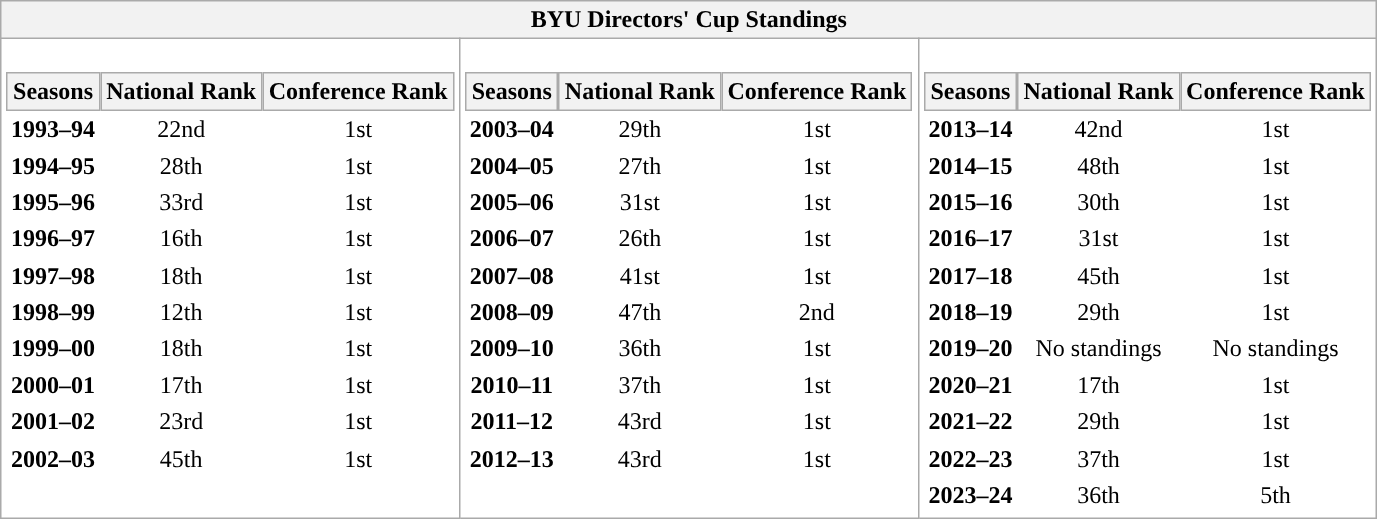<table class="wikitable collapsible" cellpadding="0" border="0" cellspacing="0" width=" %">
<tr>
<th colspan="5">BYU Directors' Cup Standings</th>
</tr>
<tr valign="top" style="background: white">
<td><br><table cellpadding="4" border="0" cellspacing="0" width="100%">
<tr>
<th>Seasons</th>
<th>National Rank</th>
<th>Conference Rank</th>
</tr>
<tr>
<td style="border:0;text-align:center"><strong>1993–94</strong></td>
<td style="border:0;text-align:center">22nd</td>
<td style="border:0;text-align:center">1st</td>
</tr>
<tr>
<td style="border:0;text-align:center"><strong>1994–95</strong></td>
<td style="border:0;text-align:center">28th</td>
<td style="border:0;text-align:center">1st</td>
</tr>
<tr>
<td style="border:0;text-align:center"><strong>1995–96</strong></td>
<td style="border:0;text-align:center">33rd</td>
<td style="border:0;text-align:center">1st</td>
</tr>
<tr>
<td style="border:0;text-align:center"><strong>1996–97</strong></td>
<td style="border:0;text-align:center">16th</td>
<td style="border:0;text-align:center">1st</td>
</tr>
<tr>
<td style="border:0;text-align:center"><strong>1997–98</strong></td>
<td style="border:0;text-align:center">18th</td>
<td style="border:0;text-align:center">1st</td>
</tr>
<tr>
<td style="border:0;text-align:center"><strong>1998–99</strong></td>
<td style="border:0;text-align:center">12th</td>
<td style="border:0;text-align:center">1st</td>
</tr>
<tr>
<td style="border:0;text-align:center"><strong>1999–00</strong></td>
<td style="border:0;text-align:center">18th</td>
<td style="border:0;text-align:center">1st</td>
</tr>
<tr>
<td style="border:0;text-align:center"><strong>2000–01</strong></td>
<td style="border:0;text-align:center">17th</td>
<td style="border:0;text-align:center">1st</td>
</tr>
<tr>
<td style="border:0;text-align:center"><strong>2001–02</strong></td>
<td style="border:0;text-align:center">23rd</td>
<td style="border:0;text-align:center">1st</td>
</tr>
<tr>
<td style="border:0;text-align:center"><strong>2002–03</strong></td>
<td style="border:0;text-align:center">45th</td>
<td style="border:0;text-align:center">1st</td>
</tr>
<tr>
</tr>
</table>
</td>
<td align="center" valign="top"><br><table cellpadding="4" border="0" cellspacing="0" width="100%">
<tr>
<th>Seasons</th>
<th>National Rank</th>
<th>Conference Rank</th>
</tr>
<tr>
<td style="border:0;text-align:center"><strong>2003–04</strong></td>
<td style="border:0;text-align:center">29th</td>
<td style="border:0;text-align:center">1st</td>
</tr>
<tr>
<td style="border:0;text-align:center"><strong>2004–05</strong></td>
<td style="border:0;text-align:center">27th</td>
<td style="border:0;text-align:center">1st</td>
</tr>
<tr>
<td style="border:0;text-align:center"><strong>2005–06</strong></td>
<td style="border:0;text-align:center">31st</td>
<td style="border:0;text-align:center">1st</td>
</tr>
<tr>
<td style="border:0;text-align:center"><strong>2006–07</strong></td>
<td style="border:0;text-align:center">26th</td>
<td style="border:0;text-align:center">1st</td>
</tr>
<tr>
</tr>
<tr>
<td style="border:0;text-align:center"><strong>2007–08</strong></td>
<td style="border:0;text-align:center">41st</td>
<td style="border:0;text-align:center">1st</td>
</tr>
<tr>
<td style="border:0;text-align:center"><strong>2008–09</strong></td>
<td style="border:0;text-align:center">47th</td>
<td style="border:0;text-align:center">2nd</td>
</tr>
<tr>
<td style="border:0;text-align:center"><strong>2009–10</strong></td>
<td style="border:0;text-align:center">36th</td>
<td style="border:0;text-align:center">1st</td>
</tr>
<tr>
<td style="border:0;text-align:center"><strong>2010–11</strong></td>
<td style="border:0;text-align:center">37th</td>
<td style="border:0;text-align:center">1st</td>
</tr>
<tr>
<td style="border:0;text-align:center"><strong>2011–12</strong></td>
<td style="border:0;text-align:center">43rd</td>
<td style="border:0;text-align:center">1st</td>
</tr>
<tr>
<td style="border:0;text-align:center"><strong>2012–13</strong></td>
<td style="border:0;text-align:center">43rd</td>
<td style="border:0;text-align:center">1st</td>
</tr>
<tr>
</tr>
</table>
</td>
<td align="center" valign="top"><br><table cellpadding="4" border="0" cellspacing="0" width="100%">
<tr>
<th>Seasons</th>
<th>National Rank</th>
<th>Conference Rank</th>
</tr>
<tr>
<td style="border:0;text-align:center"><strong>2013–14</strong></td>
<td style="border:0;text-align:center">42nd</td>
<td style="border:0;text-align:center">1st</td>
</tr>
<tr>
<td style="border:0;text-align:center"><strong>2014–15</strong></td>
<td style="border:0;text-align:center">48th</td>
<td style="border:0;text-align:center">1st</td>
</tr>
<tr>
<td style="border:0;text-align:center"><strong>2015–16</strong></td>
<td style="border:0;text-align:center">30th</td>
<td style="border:0;text-align:center">1st</td>
</tr>
<tr>
<td style="border:0;text-align:center"><strong>2016–17</strong></td>
<td style="border:0;text-align:center">31st</td>
<td style="border:0;text-align:center">1st</td>
</tr>
<tr>
<td style="border:0;text-align:center"><strong>2017–18</strong></td>
<td style="border:0;text-align:center">45th</td>
<td style="border:0;text-align:center">1st</td>
</tr>
<tr>
<td style="border:0;text-align:center"><strong>2018–19</strong></td>
<td style="border:0;text-align:center">29th</td>
<td style="border:0;text-align:center">1st</td>
</tr>
<tr>
<td style="border:0;text-align:center"><strong>2019–20</strong></td>
<td style="border:0;text-align:center">No standings</td>
<td style="border:0;text-align:center">No standings</td>
</tr>
<tr>
<td style="border:0;text-align:center"><strong>2020–21</strong></td>
<td style="border:0;text-align:center">17th</td>
<td style="border:0;text-align:center">1st</td>
</tr>
<tr>
<td style="border:0;text-align:center"><strong>2021–22</strong></td>
<td style="border:0;text-align:center">29th</td>
<td style="border:0;text-align:center">1st</td>
</tr>
<tr>
<td style="border:0;text-align:center"><strong>2022–23</strong></td>
<td style="border:0;text-align:center">37th</td>
<td style="border:0;text-align:center">1st</td>
</tr>
<tr>
<td style="border:0;text-align:center"><strong>2023–24</strong></td>
<td style="border:0;text-align:center">36th</td>
<td style="border:0;text-align:center">5th</td>
</tr>
<tr>
</tr>
</table>
</td>
</tr>
</table>
